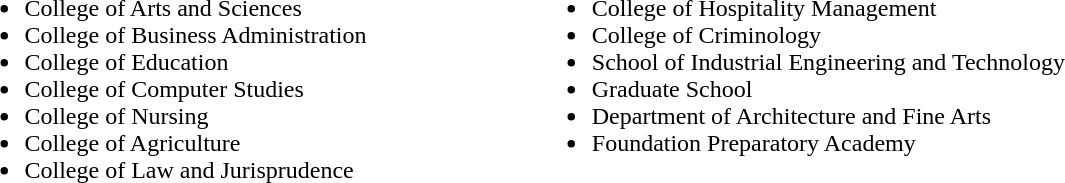<table style="width:60%;">
<tr style="vertical-align:top;">
<td width=50%><br><ul><li>College of Arts and Sciences</li><li>College of Business Administration</li><li>College of Education</li><li>College of Computer Studies</li><li>College of Nursing</li><li>College of Agriculture</li><li>College of Law and Jurisprudence</li></ul></td>
<td><br><ul><li>College of Hospitality Management</li><li>College of Criminology</li><li>School of Industrial Engineering and Technology</li><li>Graduate School</li><li>Department of Architecture and Fine Arts</li><li>Foundation Preparatory Academy</li></ul></td>
</tr>
</table>
